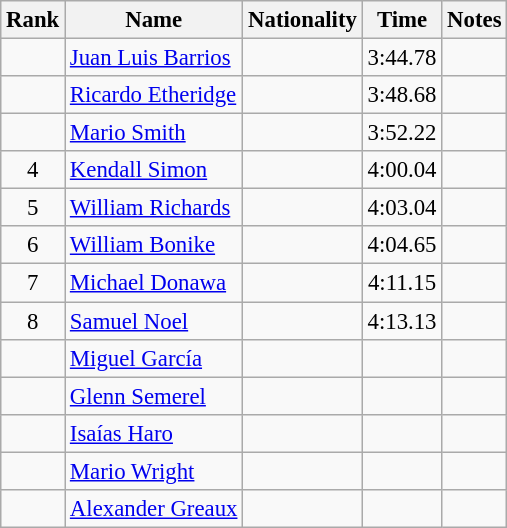<table class="wikitable sortable" style="text-align:center;font-size:95%">
<tr>
<th>Rank</th>
<th>Name</th>
<th>Nationality</th>
<th>Time</th>
<th>Notes</th>
</tr>
<tr>
<td></td>
<td align=left><a href='#'>Juan Luis Barrios</a></td>
<td align=left></td>
<td>3:44.78</td>
<td></td>
</tr>
<tr>
<td></td>
<td align=left><a href='#'>Ricardo Etheridge</a></td>
<td align=left></td>
<td>3:48.68</td>
<td></td>
</tr>
<tr>
<td></td>
<td align=left><a href='#'>Mario Smith</a></td>
<td align=left></td>
<td>3:52.22</td>
<td></td>
</tr>
<tr>
<td>4</td>
<td align=left><a href='#'>Kendall Simon</a></td>
<td align=left></td>
<td>4:00.04</td>
<td></td>
</tr>
<tr>
<td>5</td>
<td align=left><a href='#'>William Richards</a></td>
<td align=left></td>
<td>4:03.04</td>
<td></td>
</tr>
<tr>
<td>6</td>
<td align=left><a href='#'>William Bonike</a></td>
<td align=left></td>
<td>4:04.65</td>
<td></td>
</tr>
<tr>
<td>7</td>
<td align=left><a href='#'>Michael Donawa</a></td>
<td align=left></td>
<td>4:11.15</td>
<td></td>
</tr>
<tr>
<td>8</td>
<td align=left><a href='#'>Samuel Noel</a></td>
<td align=left></td>
<td>4:13.13</td>
<td></td>
</tr>
<tr>
<td></td>
<td align=left><a href='#'>Miguel García</a></td>
<td align=left></td>
<td></td>
<td></td>
</tr>
<tr>
<td></td>
<td align=left><a href='#'>Glenn Semerel</a></td>
<td align=left></td>
<td></td>
<td></td>
</tr>
<tr>
<td></td>
<td align=left><a href='#'>Isaías Haro</a></td>
<td align=left></td>
<td></td>
<td></td>
</tr>
<tr>
<td></td>
<td align=left><a href='#'>Mario Wright</a></td>
<td align=left></td>
<td></td>
<td></td>
</tr>
<tr>
<td></td>
<td align=left><a href='#'>Alexander Greaux</a></td>
<td align=left></td>
<td></td>
<td></td>
</tr>
</table>
